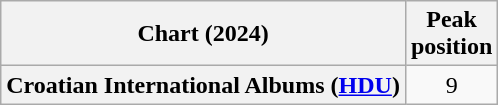<table class="wikitable sortable plainrowheaders" style="text-align:center;">
<tr>
<th scope="col">Chart (2024)</th>
<th scope="col">Peak<br>position</th>
</tr>
<tr>
<th scope="row">Croatian International Albums (<a href='#'>HDU</a>)</th>
<td>9</td>
</tr>
</table>
